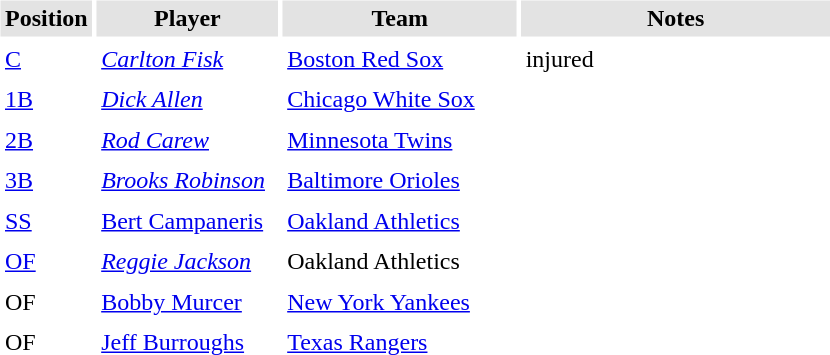<table border="0" cellspacing="3" cellpadding="3">
<tr style="background: #e3e3e3;">
<th width="50">Position</th>
<th width="115">Player</th>
<th width="150">Team</th>
<th width="200">Notes</th>
</tr>
<tr>
<td><a href='#'>C</a></td>
<td><em><a href='#'>Carlton Fisk</a></em></td>
<td><a href='#'>Boston Red Sox</a></td>
<td>injured</td>
</tr>
<tr>
<td><a href='#'>1B</a></td>
<td><em><a href='#'>Dick Allen</a></em></td>
<td><a href='#'>Chicago White Sox</a></td>
<td></td>
</tr>
<tr>
<td><a href='#'>2B</a></td>
<td><em><a href='#'>Rod Carew</a></em></td>
<td><a href='#'>Minnesota Twins</a></td>
<td></td>
</tr>
<tr>
<td><a href='#'>3B</a></td>
<td><em><a href='#'>Brooks Robinson</a></em></td>
<td><a href='#'>Baltimore Orioles</a></td>
<td></td>
</tr>
<tr>
<td><a href='#'>SS</a></td>
<td><a href='#'>Bert Campaneris</a></td>
<td><a href='#'>Oakland Athletics</a></td>
<td></td>
</tr>
<tr>
<td><a href='#'>OF</a></td>
<td><em><a href='#'>Reggie Jackson</a></em></td>
<td>Oakland Athletics</td>
<td></td>
</tr>
<tr>
<td>OF</td>
<td><a href='#'>Bobby Murcer</a></td>
<td><a href='#'>New York Yankees</a></td>
<td></td>
</tr>
<tr>
<td>OF</td>
<td><a href='#'>Jeff Burroughs</a></td>
<td><a href='#'>Texas Rangers</a></td>
<td></td>
</tr>
</table>
